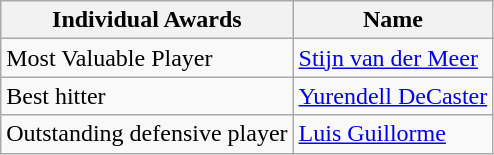<table class=wikitable>
<tr>
<th>Individual Awards</th>
<th>Name</th>
</tr>
<tr>
<td>Most Valuable Player</td>
<td> <a href='#'>Stijn van der Meer</a></td>
</tr>
<tr>
<td>Best hitter</td>
<td> <a href='#'>Yurendell DeCaster</a></td>
</tr>
<tr>
<td>Outstanding defensive player</td>
<td> <a href='#'>Luis Guillorme</a></td>
</tr>
</table>
